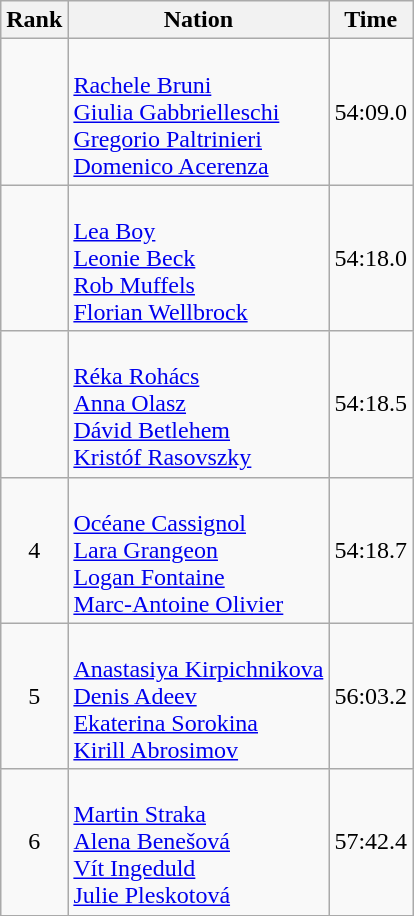<table class="wikitable sortable" style="text-align:center">
<tr>
<th>Rank</th>
<th>Nation</th>
<th>Time</th>
</tr>
<tr>
<td></td>
<td align=left><br><a href='#'>Rachele Bruni</a><br><a href='#'>Giulia Gabbrielleschi</a><br><a href='#'>Gregorio Paltrinieri</a><br><a href='#'>Domenico Acerenza</a></td>
<td>54:09.0</td>
</tr>
<tr>
<td></td>
<td align=left><br><a href='#'>Lea Boy</a><br><a href='#'>Leonie Beck</a><br><a href='#'>Rob Muffels</a><br><a href='#'>Florian Wellbrock</a></td>
<td>54:18.0</td>
</tr>
<tr>
<td></td>
<td align=left><br><a href='#'>Réka Rohács</a><br><a href='#'>Anna Olasz</a><br><a href='#'>Dávid Betlehem</a><br><a href='#'>Kristóf Rasovszky</a></td>
<td>54:18.5</td>
</tr>
<tr>
<td>4</td>
<td align=left><br><a href='#'>Océane Cassignol</a><br><a href='#'>Lara Grangeon</a><br><a href='#'>Logan Fontaine</a><br><a href='#'>Marc-Antoine Olivier</a></td>
<td>54:18.7</td>
</tr>
<tr>
<td>5</td>
<td align=left><br><a href='#'>Anastasiya Kirpichnikova</a><br><a href='#'>Denis Adeev</a><br><a href='#'>Ekaterina Sorokina</a><br><a href='#'>Kirill Abrosimov</a></td>
<td>56:03.2</td>
</tr>
<tr>
<td>6</td>
<td align=left><br><a href='#'>Martin Straka</a><br><a href='#'>Alena Benešová</a><br><a href='#'>Vít Ingeduld</a><br><a href='#'>Julie Pleskotová</a></td>
<td>57:42.4</td>
</tr>
</table>
